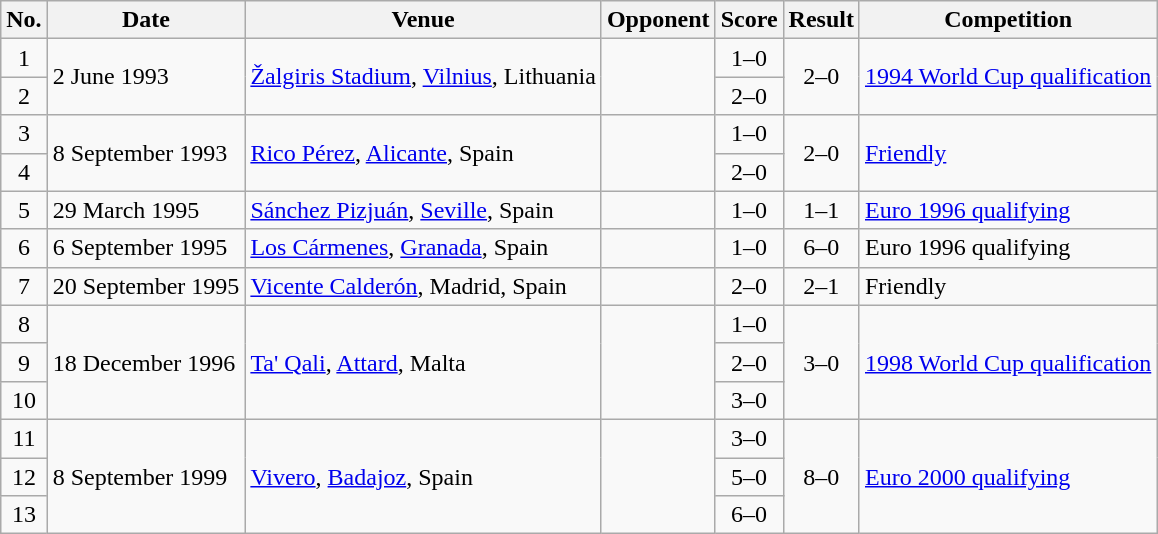<table class="wikitable sortable">
<tr>
<th scope="col">No.</th>
<th scope="col">Date</th>
<th scope="col">Venue</th>
<th scope="col">Opponent</th>
<th scope="col">Score</th>
<th scope="col">Result</th>
<th scope="col">Competition</th>
</tr>
<tr>
<td style="text-align:center;">1</td>
<td rowspan="2">2 June 1993</td>
<td rowspan="2"><a href='#'>Žalgiris Stadium</a>, <a href='#'>Vilnius</a>, Lithuania</td>
<td rowspan="2"></td>
<td style="text-align:center;">1–0</td>
<td rowspan="2" style="text-align:center;">2–0</td>
<td rowspan="2"><a href='#'>1994 World Cup qualification</a></td>
</tr>
<tr>
<td style="text-align:center;">2</td>
<td style="text-align:center;">2–0</td>
</tr>
<tr>
<td style="text-align:center;">3</td>
<td rowspan="2">8 September 1993</td>
<td rowspan="2"><a href='#'>Rico Pérez</a>, <a href='#'>Alicante</a>, Spain</td>
<td rowspan="2"></td>
<td style="text-align:center;">1–0</td>
<td rowspan="2" style="text-align:center;">2–0</td>
<td rowspan="2"><a href='#'>Friendly</a></td>
</tr>
<tr>
<td style="text-align:center;">4</td>
<td style="text-align:center;">2–0</td>
</tr>
<tr>
<td style="text-align:center;">5</td>
<td>29 March 1995</td>
<td><a href='#'>Sánchez Pizjuán</a>, <a href='#'>Seville</a>, Spain</td>
<td></td>
<td style="text-align:center;">1–0</td>
<td style="text-align:center;">1–1</td>
<td><a href='#'>Euro 1996 qualifying</a></td>
</tr>
<tr>
<td style="text-align:center;">6</td>
<td>6 September 1995</td>
<td><a href='#'>Los Cármenes</a>, <a href='#'>Granada</a>, Spain</td>
<td></td>
<td style="text-align:center;">1–0</td>
<td style="text-align:center;">6–0</td>
<td>Euro 1996 qualifying</td>
</tr>
<tr>
<td style="text-align:center;">7</td>
<td>20 September 1995</td>
<td><a href='#'>Vicente Calderón</a>, Madrid, Spain</td>
<td></td>
<td style="text-align:center;">2–0</td>
<td style="text-align:center;">2–1</td>
<td>Friendly</td>
</tr>
<tr>
<td style="text-align:center;">8</td>
<td rowspan="3">18 December 1996</td>
<td rowspan="3"><a href='#'>Ta' Qali</a>, <a href='#'>Attard</a>, Malta</td>
<td rowspan="3"></td>
<td style="text-align:center;">1–0</td>
<td rowspan="3" style="text-align:center;">3–0</td>
<td rowspan="3"><a href='#'>1998 World Cup qualification</a></td>
</tr>
<tr>
<td style="text-align:center;">9</td>
<td style="text-align:center;">2–0</td>
</tr>
<tr>
<td style="text-align:center;">10</td>
<td style="text-align:center;">3–0</td>
</tr>
<tr>
<td style="text-align:center;">11</td>
<td rowspan="3">8 September 1999</td>
<td rowspan="3"><a href='#'>Vivero</a>, <a href='#'>Badajoz</a>, Spain</td>
<td rowspan="3"></td>
<td style="text-align:center;">3–0</td>
<td rowspan="3" style="text-align:center;">8–0</td>
<td rowspan="3"><a href='#'>Euro 2000 qualifying</a></td>
</tr>
<tr>
<td style="text-align:center;">12</td>
<td style="text-align:center;">5–0</td>
</tr>
<tr>
<td style="text-align:center;">13</td>
<td style="text-align:center;">6–0</td>
</tr>
</table>
